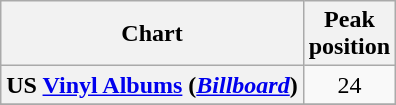<table class="wikitable plainrowheaders sortable" style="text-align:center;" border="1">
<tr>
<th scope="col">Chart</th>
<th scope="col">Peak<br>position</th>
</tr>
<tr>
<th scope="row">US <a href='#'>Vinyl Albums</a> (<em><a href='#'>Billboard</a></em>)</th>
<td>24</td>
</tr>
<tr>
</tr>
</table>
